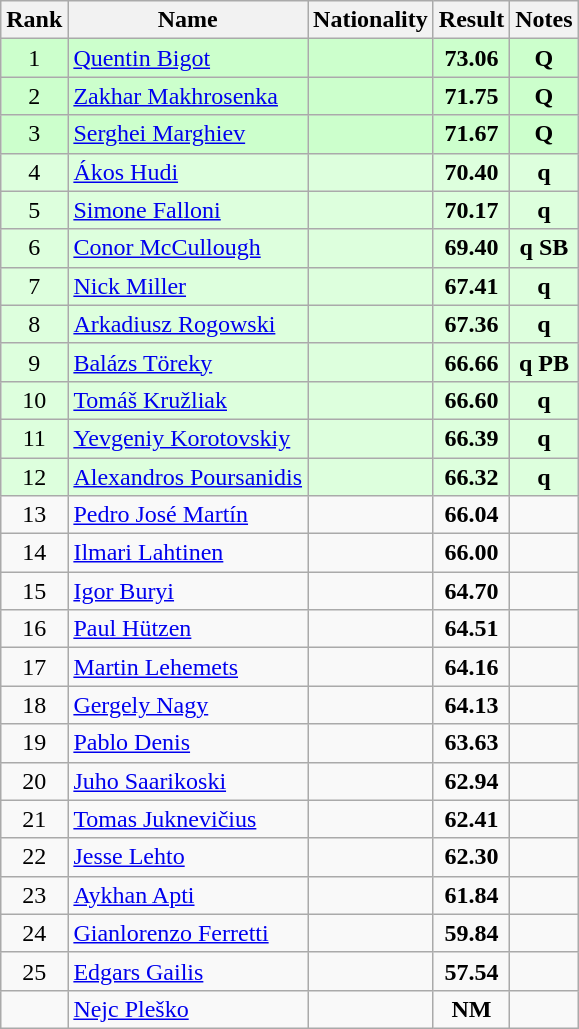<table class="wikitable sortable" style="text-align:center">
<tr>
<th>Rank</th>
<th>Name</th>
<th>Nationality</th>
<th>Result</th>
<th>Notes</th>
</tr>
<tr bgcolor=ccffcc>
<td>1</td>
<td align=left><a href='#'>Quentin Bigot</a></td>
<td align=left></td>
<td><strong>73.06</strong></td>
<td><strong>Q</strong></td>
</tr>
<tr bgcolor=ccffcc>
<td>2</td>
<td align=left><a href='#'>Zakhar Makhrosenka</a></td>
<td align=left></td>
<td><strong>71.75</strong></td>
<td><strong>Q</strong></td>
</tr>
<tr bgcolor=ccffcc>
<td>3</td>
<td align=left><a href='#'>Serghei Marghiev</a></td>
<td align=left></td>
<td><strong>71.67</strong></td>
<td><strong>Q</strong></td>
</tr>
<tr bgcolor=ddffdd>
<td>4</td>
<td align=left><a href='#'>Ákos Hudi</a></td>
<td align=left></td>
<td><strong>70.40</strong></td>
<td><strong>q</strong></td>
</tr>
<tr bgcolor=ddffdd>
<td>5</td>
<td align=left><a href='#'>Simone Falloni</a></td>
<td align=left></td>
<td><strong>70.17</strong></td>
<td><strong>q</strong></td>
</tr>
<tr bgcolor=ddffdd>
<td>6</td>
<td align=left><a href='#'>Conor McCullough</a></td>
<td align=left></td>
<td><strong>69.40</strong></td>
<td><strong>q SB</strong></td>
</tr>
<tr bgcolor=ddffdd>
<td>7</td>
<td align=left><a href='#'>Nick Miller</a></td>
<td align=left></td>
<td><strong>67.41</strong></td>
<td><strong>q</strong></td>
</tr>
<tr bgcolor=ddffdd>
<td>8</td>
<td align=left><a href='#'>Arkadiusz Rogowski</a></td>
<td align=left></td>
<td><strong>67.36</strong></td>
<td><strong>q</strong></td>
</tr>
<tr bgcolor=ddffdd>
<td>9</td>
<td align=left><a href='#'>Balázs Töreky</a></td>
<td align=left></td>
<td><strong>66.66</strong></td>
<td><strong>q PB</strong></td>
</tr>
<tr bgcolor=ddffdd>
<td>10</td>
<td align=left><a href='#'>Tomáš Kružliak</a></td>
<td align=left></td>
<td><strong>66.60</strong></td>
<td><strong>q</strong></td>
</tr>
<tr bgcolor=ddffdd>
<td>11</td>
<td align=left><a href='#'>Yevgeniy Korotovskiy</a></td>
<td align=left></td>
<td><strong>66.39</strong></td>
<td><strong>q</strong></td>
</tr>
<tr bgcolor=ddffdd>
<td>12</td>
<td align=left><a href='#'>Alexandros Poursanidis</a></td>
<td align=left></td>
<td><strong>66.32</strong></td>
<td><strong>q</strong></td>
</tr>
<tr>
<td>13</td>
<td align=left><a href='#'>Pedro José Martín</a></td>
<td align=left></td>
<td><strong>66.04</strong></td>
<td></td>
</tr>
<tr>
<td>14</td>
<td align=left><a href='#'>Ilmari Lahtinen</a></td>
<td align=left></td>
<td><strong>66.00</strong></td>
<td></td>
</tr>
<tr>
<td>15</td>
<td align=left><a href='#'>Igor Buryi</a></td>
<td align=left></td>
<td><strong>64.70</strong></td>
<td></td>
</tr>
<tr>
<td>16</td>
<td align=left><a href='#'>Paul Hützen</a></td>
<td align=left></td>
<td><strong>64.51</strong></td>
<td></td>
</tr>
<tr>
<td>17</td>
<td align=left><a href='#'>Martin Lehemets</a></td>
<td align=left></td>
<td><strong>64.16</strong></td>
<td></td>
</tr>
<tr>
<td>18</td>
<td align=left><a href='#'>Gergely Nagy</a></td>
<td align=left></td>
<td><strong>64.13</strong></td>
<td></td>
</tr>
<tr>
<td>19</td>
<td align=left><a href='#'>Pablo Denis</a></td>
<td align=left></td>
<td><strong>63.63</strong></td>
<td></td>
</tr>
<tr>
<td>20</td>
<td align=left><a href='#'>Juho Saarikoski</a></td>
<td align=left></td>
<td><strong>62.94</strong></td>
<td></td>
</tr>
<tr>
<td>21</td>
<td align=left><a href='#'>Tomas Juknevičius</a></td>
<td align=left></td>
<td><strong>62.41</strong></td>
<td></td>
</tr>
<tr>
<td>22</td>
<td align=left><a href='#'>Jesse Lehto</a></td>
<td align=left></td>
<td><strong>62.30</strong></td>
<td></td>
</tr>
<tr>
<td>23</td>
<td align=left><a href='#'>Aykhan Apti</a></td>
<td align=left></td>
<td><strong>61.84</strong></td>
<td></td>
</tr>
<tr>
<td>24</td>
<td align=left><a href='#'>Gianlorenzo Ferretti</a></td>
<td align=left></td>
<td><strong>59.84</strong></td>
<td></td>
</tr>
<tr>
<td>25</td>
<td align=left><a href='#'>Edgars Gailis</a></td>
<td align=left></td>
<td><strong>57.54</strong></td>
<td></td>
</tr>
<tr>
<td></td>
<td align=left><a href='#'>Nejc Pleško</a></td>
<td align=left></td>
<td><strong>NM</strong></td>
<td></td>
</tr>
</table>
